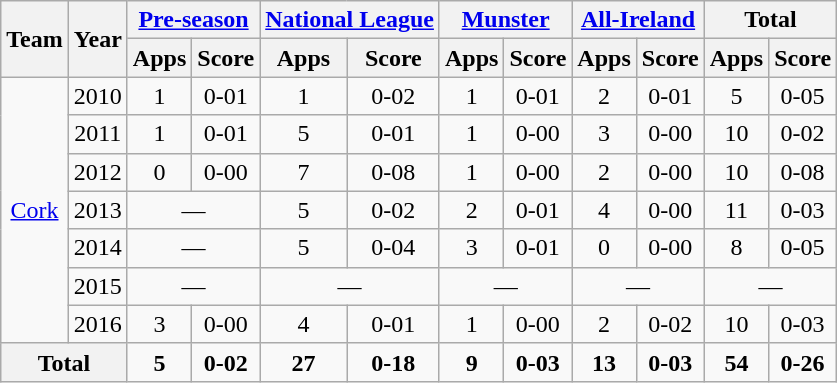<table class="wikitable" style="text-align:center">
<tr>
<th rowspan="2">Team</th>
<th rowspan="2">Year</th>
<th colspan="2"><a href='#'>Pre-season</a></th>
<th colspan="2"><a href='#'>National League</a></th>
<th colspan="2"><a href='#'>Munster</a></th>
<th colspan="2"><a href='#'>All-Ireland</a></th>
<th colspan="2">Total</th>
</tr>
<tr>
<th>Apps</th>
<th>Score</th>
<th>Apps</th>
<th>Score</th>
<th>Apps</th>
<th>Score</th>
<th>Apps</th>
<th>Score</th>
<th>Apps</th>
<th>Score</th>
</tr>
<tr>
<td rowspan="7"><a href='#'>Cork</a></td>
<td>2010</td>
<td>1</td>
<td>0-01</td>
<td>1</td>
<td>0-02</td>
<td>1</td>
<td>0-01</td>
<td>2</td>
<td>0-01</td>
<td>5</td>
<td>0-05</td>
</tr>
<tr>
<td>2011</td>
<td>1</td>
<td>0-01</td>
<td>5</td>
<td>0-01</td>
<td>1</td>
<td>0-00</td>
<td>3</td>
<td>0-00</td>
<td>10</td>
<td>0-02</td>
</tr>
<tr>
<td>2012</td>
<td>0</td>
<td>0-00</td>
<td>7</td>
<td>0-08</td>
<td>1</td>
<td>0-00</td>
<td>2</td>
<td>0-00</td>
<td>10</td>
<td>0-08</td>
</tr>
<tr>
<td>2013</td>
<td colspan=2>—</td>
<td>5</td>
<td>0-02</td>
<td>2</td>
<td>0-01</td>
<td>4</td>
<td>0-00</td>
<td>11</td>
<td>0-03</td>
</tr>
<tr>
<td>2014</td>
<td colspan=2>—</td>
<td>5</td>
<td>0-04</td>
<td>3</td>
<td>0-01</td>
<td>0</td>
<td>0-00</td>
<td>8</td>
<td>0-05</td>
</tr>
<tr>
<td>2015</td>
<td colspan=2>—</td>
<td colspan=2>—</td>
<td colspan=2>—</td>
<td colspan=2>—</td>
<td colspan=2>—</td>
</tr>
<tr>
<td>2016</td>
<td>3</td>
<td>0-00</td>
<td>4</td>
<td>0-01</td>
<td>1</td>
<td>0-00</td>
<td>2</td>
<td>0-02</td>
<td>10</td>
<td>0-03</td>
</tr>
<tr>
<th colspan="2">Total</th>
<td><strong>5</strong></td>
<td><strong>0-02</strong></td>
<td><strong>27</strong></td>
<td><strong>0-18</strong></td>
<td><strong>9</strong></td>
<td><strong>0-03</strong></td>
<td><strong>13</strong></td>
<td><strong>0-03</strong></td>
<td><strong>54</strong></td>
<td><strong>0-26</strong></td>
</tr>
</table>
